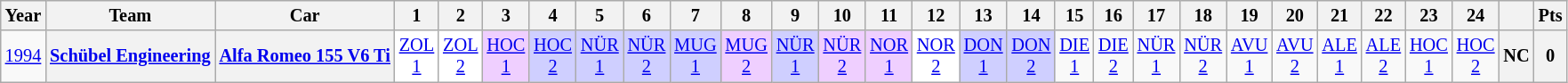<table class="wikitable" style="text-align:center; font-size:85%">
<tr>
<th>Year</th>
<th>Team</th>
<th>Car</th>
<th>1</th>
<th>2</th>
<th>3</th>
<th>4</th>
<th>5</th>
<th>6</th>
<th>7</th>
<th>8</th>
<th>9</th>
<th>10</th>
<th>11</th>
<th>12</th>
<th>13</th>
<th>14</th>
<th>15</th>
<th>16</th>
<th>17</th>
<th>18</th>
<th>19</th>
<th>20</th>
<th>21</th>
<th>22</th>
<th>23</th>
<th>24</th>
<th></th>
<th>Pts</th>
</tr>
<tr>
<td><a href='#'>1994</a></td>
<th><a href='#'>Schübel Engineering</a></th>
<th><a href='#'>Alfa Romeo 155 V6 Ti</a></th>
<td style="background:#FFFFFF;"><a href='#'>ZOL<br>1</a><br></td>
<td style="background:#FFFFFF;"><a href='#'>ZOL<br>2</a><br></td>
<td style="background:#EFCFFF;"><a href='#'>HOC<br>1</a><br></td>
<td style="background:#CFCFFF;"><a href='#'>HOC<br>2</a><br></td>
<td style="background:#CFCFFF;"><a href='#'>NÜR<br>1</a><br></td>
<td style="background:#CFCFFF;"><a href='#'>NÜR<br>2</a><br></td>
<td style="background:#CFCFFF;"><a href='#'>MUG<br>1</a><br></td>
<td style="background:#EFCFFF;"><a href='#'>MUG<br>2</a><br></td>
<td style="background:#CFCFFF;"><a href='#'>NÜR<br>1</a><br></td>
<td style="background:#EFCFFF;"><a href='#'>NÜR<br>2</a><br></td>
<td style="background:#EFCFFF;"><a href='#'>NOR<br>1</a><br></td>
<td style="background:#FFFFFF;"><a href='#'>NOR<br>2</a><br></td>
<td style="background:#CFCFFF;"><a href='#'>DON<br>1</a><br></td>
<td style="background:#CFCFFF;"><a href='#'>DON<br>2</a><br></td>
<td><a href='#'>DIE<br>1</a></td>
<td><a href='#'>DIE<br>2</a></td>
<td><a href='#'>NÜR<br>1</a></td>
<td><a href='#'>NÜR<br>2</a></td>
<td><a href='#'>AVU<br>1</a></td>
<td><a href='#'>AVU<br>2</a></td>
<td><a href='#'>ALE<br>1</a></td>
<td><a href='#'>ALE<br>2</a></td>
<td><a href='#'>HOC<br>1</a></td>
<td><a href='#'>HOC<br>2</a></td>
<th>NC</th>
<th>0</th>
</tr>
</table>
